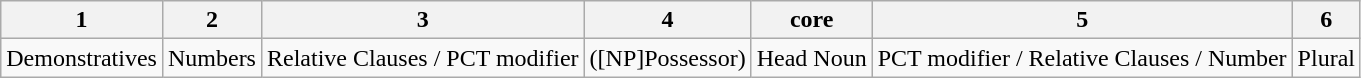<table class="wikitable">
<tr>
<th>1</th>
<th>2</th>
<th>3</th>
<th>4</th>
<th>core</th>
<th>5</th>
<th>6</th>
</tr>
<tr>
<td>Demonstratives</td>
<td>Numbers</td>
<td>Relative Clauses / PCT modifier</td>
<td>([NP]Possessor)</td>
<td>Head Noun</td>
<td>PCT modifier / Relative Clauses / Number</td>
<td>Plural</td>
</tr>
</table>
